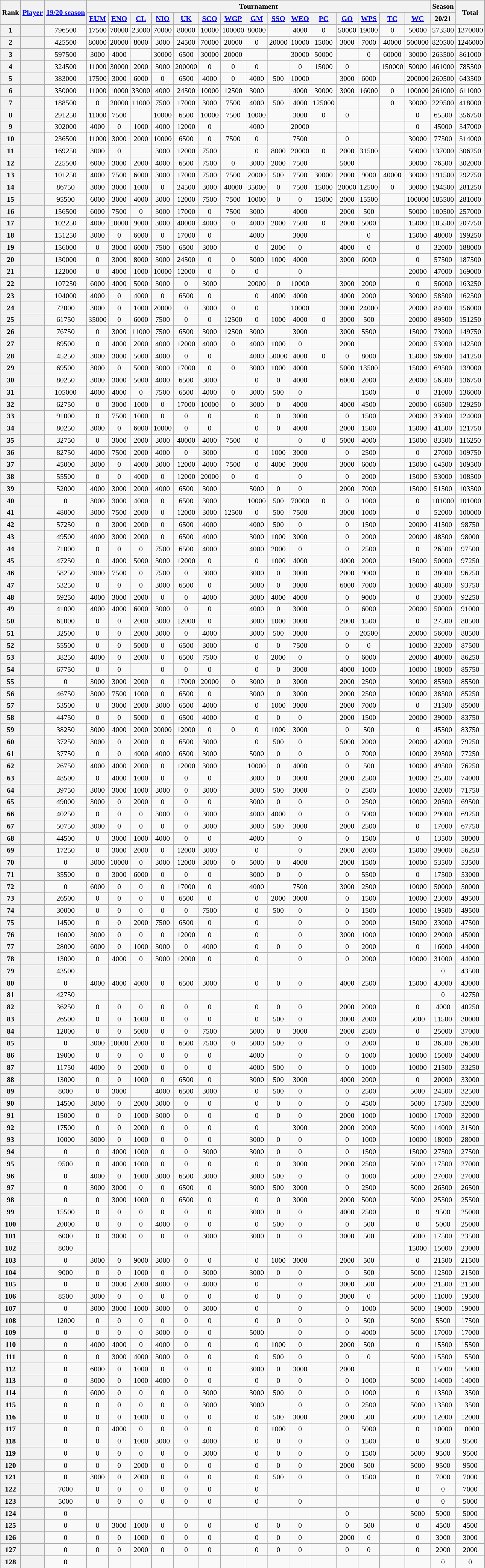<table class="wikitable sortable" style="text-align: center; font-size:90%;">
<tr>
<th scope=col rowspan="2">Rank</th>
<th rowspan="2" scope=col><a href='#'>Player</a></th>
<th rowspan="2" scope=col><a href='#'>19/20 season</a></th>
<th colspan="15" class="unsortable">Tournament</th>
<th class="unsortable">Season</th>
<th rowspan="2" scope=col>Total</th>
</tr>
<tr>
<th scope=col><a href='#'>EUM</a></th>
<th scope=col><a href='#'>ENO</a></th>
<th scope=col><a href='#'>CL</a></th>
<th scope=col><a href='#'>NIO</a></th>
<th scope=col><a href='#'>UK</a></th>
<th scope=col><a href='#'>SCO</a></th>
<th scope=col><a href='#'>WGP</a></th>
<th scope=col><a href='#'>GM</a></th>
<th scope=col><a href='#'>SSO</a></th>
<th scope=col><a href='#'>WEO</a></th>
<th scope=col><a href='#'>PC</a></th>
<th scope=col><a href='#'>GO</a></th>
<th scope=col><a href='#'>WPS</a></th>
<th scope=col><a href='#'>TC</a></th>
<th scope=col><a href='#'>WC</a></th>
<th scope=col>20/21</th>
</tr>
<tr>
<th scope=row>1</th>
<th></th>
<td>796500</td>
<td>17500</td>
<td>70000</td>
<td>23000</td>
<td>70000</td>
<td>80000</td>
<td>10000</td>
<td>100000</td>
<td>80000</td>
<td></td>
<td>4000</td>
<td>0</td>
<td>50000</td>
<td>19000</td>
<td>0</td>
<td>50000</td>
<td>573500</td>
<td>1370000</td>
</tr>
<tr>
<th scope=row>2</th>
<th></th>
<td>425500</td>
<td>80000</td>
<td>20000</td>
<td>8000</td>
<td>3000</td>
<td>24500</td>
<td>70000</td>
<td>20000</td>
<td>0</td>
<td>20000</td>
<td>10000</td>
<td>15000</td>
<td>3000</td>
<td>7000</td>
<td>40000</td>
<td>500000</td>
<td>820500</td>
<td>1246000</td>
</tr>
<tr>
<th scope=row>3</th>
<th></th>
<td>597500</td>
<td>3000</td>
<td>4000</td>
<td></td>
<td>30000</td>
<td>6500</td>
<td>30000</td>
<td>20000</td>
<td></td>
<td></td>
<td>30000</td>
<td>50000</td>
<td></td>
<td>0</td>
<td>60000</td>
<td>30000</td>
<td>263500</td>
<td>861000</td>
</tr>
<tr>
<th scope=row>4</th>
<th></th>
<td>324500</td>
<td>11000</td>
<td>30000</td>
<td>2000</td>
<td>3000</td>
<td>200000</td>
<td>0</td>
<td>0</td>
<td>0</td>
<td></td>
<td>0</td>
<td>15000</td>
<td>0</td>
<td></td>
<td>150000</td>
<td>50000</td>
<td>461000</td>
<td>785500</td>
</tr>
<tr>
<th scope=row>5</th>
<th></th>
<td>383000</td>
<td>17500</td>
<td>3000</td>
<td>6000</td>
<td>0</td>
<td>6500</td>
<td>4000</td>
<td>0</td>
<td>4000</td>
<td>500</td>
<td>10000</td>
<td></td>
<td>3000</td>
<td>6000</td>
<td></td>
<td>200000</td>
<td>260500</td>
<td>643500</td>
</tr>
<tr>
<th scope=row>6</th>
<th></th>
<td>350000</td>
<td>11000</td>
<td>10000</td>
<td>33000</td>
<td>4000</td>
<td>24500</td>
<td>10000</td>
<td>12500</td>
<td>3000</td>
<td></td>
<td>4000</td>
<td>30000</td>
<td>3000</td>
<td>16000</td>
<td>0</td>
<td>100000</td>
<td>261000</td>
<td>611000</td>
</tr>
<tr>
<th scope=row>7</th>
<th></th>
<td>188500</td>
<td>0</td>
<td>20000</td>
<td>11000</td>
<td>7500</td>
<td>17000</td>
<td>3000</td>
<td>7500</td>
<td>4000</td>
<td>500</td>
<td>4000</td>
<td>125000</td>
<td></td>
<td></td>
<td>0</td>
<td>30000</td>
<td>229500</td>
<td>418000</td>
</tr>
<tr>
<th scope=row>8</th>
<th></th>
<td>291250</td>
<td>11000</td>
<td>7500</td>
<td></td>
<td>10000</td>
<td>6500</td>
<td>10000</td>
<td>7500</td>
<td>10000</td>
<td></td>
<td>3000</td>
<td>0</td>
<td>0</td>
<td></td>
<td></td>
<td>0</td>
<td>65500</td>
<td>356750</td>
</tr>
<tr>
<th scope=row>9</th>
<th></th>
<td>302000</td>
<td>4000</td>
<td>0</td>
<td>1000</td>
<td>4000</td>
<td>12000</td>
<td>0</td>
<td></td>
<td>4000</td>
<td></td>
<td>20000</td>
<td></td>
<td></td>
<td></td>
<td></td>
<td>0</td>
<td>45000</td>
<td>347000</td>
</tr>
<tr>
<th scope=row>10</th>
<th></th>
<td>236500</td>
<td>11000</td>
<td>3000</td>
<td>2000</td>
<td>10000</td>
<td>6500</td>
<td>0</td>
<td>7500</td>
<td>0</td>
<td></td>
<td>7500</td>
<td></td>
<td>0</td>
<td></td>
<td></td>
<td>30000</td>
<td>77500</td>
<td>314000</td>
</tr>
<tr>
<th scope=row>11</th>
<th></th>
<td>169250</td>
<td>3000</td>
<td>0</td>
<td></td>
<td>3000</td>
<td>12000</td>
<td>7500</td>
<td></td>
<td>0</td>
<td>8000</td>
<td>20000</td>
<td>0</td>
<td>2000</td>
<td>31500</td>
<td></td>
<td>50000</td>
<td>137000</td>
<td>306250</td>
</tr>
<tr>
<th scope=row>12</th>
<th></th>
<td>225500</td>
<td>6000</td>
<td>3000</td>
<td>2000</td>
<td>4000</td>
<td>6500</td>
<td>7500</td>
<td>0</td>
<td>3000</td>
<td>2000</td>
<td>7500</td>
<td></td>
<td>5000</td>
<td></td>
<td></td>
<td>30000</td>
<td>76500</td>
<td>302000</td>
</tr>
<tr>
<th scope=row>13</th>
<th></th>
<td>101250</td>
<td>4000</td>
<td>7500</td>
<td>6000</td>
<td>3000</td>
<td>17000</td>
<td>7500</td>
<td>7500</td>
<td>20000</td>
<td>500</td>
<td>7500</td>
<td>30000</td>
<td>2000</td>
<td>9000</td>
<td>40000</td>
<td>30000</td>
<td>191500</td>
<td>292750</td>
</tr>
<tr>
<th scope=row>14</th>
<th></th>
<td>86750</td>
<td>3000</td>
<td>3000</td>
<td>1000</td>
<td>0</td>
<td>24500</td>
<td>3000</td>
<td>40000</td>
<td>35000</td>
<td>0</td>
<td>7500</td>
<td>15000</td>
<td>20000</td>
<td>12500</td>
<td>0</td>
<td>30000</td>
<td>194500</td>
<td>281250</td>
</tr>
<tr>
<th scope=row>15</th>
<th></th>
<td>95500</td>
<td>6000</td>
<td>3000</td>
<td>4000</td>
<td>3000</td>
<td>12000</td>
<td>7500</td>
<td>7500</td>
<td>10000</td>
<td>0</td>
<td>0</td>
<td>15000</td>
<td>2000</td>
<td>15500</td>
<td></td>
<td>100000</td>
<td>185500</td>
<td>281000</td>
</tr>
<tr>
<th scope=row>16</th>
<th></th>
<td>156500</td>
<td>6000</td>
<td>7500</td>
<td>0</td>
<td>3000</td>
<td>17000</td>
<td>0</td>
<td>7500</td>
<td>3000</td>
<td></td>
<td>4000</td>
<td></td>
<td>2000</td>
<td>500</td>
<td></td>
<td>50000</td>
<td>100500</td>
<td>257000</td>
</tr>
<tr>
<th scope=row>17</th>
<th></th>
<td>102250</td>
<td>4000</td>
<td>10000</td>
<td>9000</td>
<td>3000</td>
<td>40000</td>
<td>4000</td>
<td>0</td>
<td>4000</td>
<td>2000</td>
<td>7500</td>
<td>0</td>
<td>2000</td>
<td>5000</td>
<td></td>
<td>15000</td>
<td>105500</td>
<td>207750</td>
</tr>
<tr>
<th scope=row>18</th>
<th></th>
<td>151250</td>
<td>3000</td>
<td>0</td>
<td>6000</td>
<td>0</td>
<td>17000</td>
<td>0</td>
<td></td>
<td>4000</td>
<td></td>
<td>3000</td>
<td></td>
<td></td>
<td>0</td>
<td></td>
<td>15000</td>
<td>48000</td>
<td>199250</td>
</tr>
<tr>
<th scope=row>19</th>
<th></th>
<td>156000</td>
<td>0</td>
<td>3000</td>
<td>6000</td>
<td>7500</td>
<td>6500</td>
<td>3000</td>
<td></td>
<td>0</td>
<td>2000</td>
<td>0</td>
<td></td>
<td>4000</td>
<td>0</td>
<td></td>
<td>0</td>
<td>32000</td>
<td>188000</td>
</tr>
<tr>
<th scope=row>20</th>
<th></th>
<td>130000</td>
<td>0</td>
<td>3000</td>
<td>8000</td>
<td>3000</td>
<td>24500</td>
<td>0</td>
<td>0</td>
<td>5000</td>
<td>1000</td>
<td>4000</td>
<td></td>
<td>3000</td>
<td>6000</td>
<td></td>
<td>0</td>
<td>57500</td>
<td>187500</td>
</tr>
<tr>
<th scope=row>21</th>
<th></th>
<td>122000</td>
<td>0</td>
<td>4000</td>
<td>1000</td>
<td>10000</td>
<td>12000</td>
<td>0</td>
<td>0</td>
<td>0</td>
<td></td>
<td>0</td>
<td></td>
<td></td>
<td></td>
<td></td>
<td>20000</td>
<td>47000</td>
<td>169000</td>
</tr>
<tr>
<th scope=row>22</th>
<th></th>
<td>107250</td>
<td>6000</td>
<td>4000</td>
<td>5000</td>
<td>3000</td>
<td>0</td>
<td>3000</td>
<td></td>
<td>20000</td>
<td>0</td>
<td>10000</td>
<td></td>
<td>3000</td>
<td>2000</td>
<td></td>
<td>0</td>
<td>56000</td>
<td>163250</td>
</tr>
<tr>
<th scope=row>23</th>
<th></th>
<td>104000</td>
<td>4000</td>
<td>0</td>
<td>4000</td>
<td>0</td>
<td>6500</td>
<td>0</td>
<td></td>
<td>0</td>
<td>4000</td>
<td>4000</td>
<td></td>
<td>4000</td>
<td>2000</td>
<td></td>
<td>30000</td>
<td>58500</td>
<td>162500</td>
</tr>
<tr>
<th scope=row>24</th>
<th></th>
<td>72000</td>
<td>3000</td>
<td>0</td>
<td>1000</td>
<td>20000</td>
<td>0</td>
<td>3000</td>
<td>0</td>
<td>0</td>
<td></td>
<td>10000</td>
<td></td>
<td>3000</td>
<td>24000</td>
<td></td>
<td>20000</td>
<td>84000</td>
<td>156000</td>
</tr>
<tr>
<th scope=row>25</th>
<th></th>
<td>61750</td>
<td>35000</td>
<td>0</td>
<td>6000</td>
<td>7500</td>
<td>0</td>
<td>0</td>
<td>12500</td>
<td>0</td>
<td>1000</td>
<td>4000</td>
<td>0</td>
<td>3000</td>
<td>500</td>
<td></td>
<td>20000</td>
<td>89500</td>
<td>151250</td>
</tr>
<tr>
<th scope=row>26</th>
<th></th>
<td>76750</td>
<td>0</td>
<td>3000</td>
<td>11000</td>
<td>7500</td>
<td>6500</td>
<td>3000</td>
<td>12500</td>
<td>3000</td>
<td></td>
<td>3000</td>
<td></td>
<td>3000</td>
<td>5500</td>
<td></td>
<td>15000</td>
<td>73000</td>
<td>149750</td>
</tr>
<tr>
<th scope=row>27</th>
<th></th>
<td>89500</td>
<td>0</td>
<td>4000</td>
<td>2000</td>
<td>4000</td>
<td>12000</td>
<td>4000</td>
<td>0</td>
<td>4000</td>
<td>1000</td>
<td>0</td>
<td></td>
<td>2000</td>
<td></td>
<td></td>
<td>20000</td>
<td>53000</td>
<td>142500</td>
</tr>
<tr>
<th scope=row>28</th>
<th></th>
<td>45250</td>
<td>3000</td>
<td>3000</td>
<td>5000</td>
<td>4000</td>
<td>0</td>
<td>0</td>
<td></td>
<td>4000</td>
<td>50000</td>
<td>4000</td>
<td>0</td>
<td>0</td>
<td>8000</td>
<td></td>
<td>15000</td>
<td>96000</td>
<td>141250</td>
</tr>
<tr>
<th scope=row>29</th>
<th></th>
<td>69500</td>
<td>3000</td>
<td>0</td>
<td>5000</td>
<td>3000</td>
<td>17000</td>
<td>0</td>
<td>0</td>
<td>3000</td>
<td>1000</td>
<td>4000</td>
<td></td>
<td>5000</td>
<td>13500</td>
<td></td>
<td>15000</td>
<td>69500</td>
<td>139000</td>
</tr>
<tr>
<th scope=row>30</th>
<th></th>
<td>80250</td>
<td>3000</td>
<td>3000</td>
<td>5000</td>
<td>4000</td>
<td>6500</td>
<td>3000</td>
<td></td>
<td>0</td>
<td>0</td>
<td>4000</td>
<td></td>
<td>6000</td>
<td>2000</td>
<td></td>
<td>20000</td>
<td>56500</td>
<td>136750</td>
</tr>
<tr>
<th scope=row>31</th>
<th></th>
<td>105000</td>
<td>4000</td>
<td>4000</td>
<td>0</td>
<td>7500</td>
<td>6500</td>
<td>4000</td>
<td>0</td>
<td>3000</td>
<td>500</td>
<td>0</td>
<td></td>
<td></td>
<td>1500</td>
<td></td>
<td>0</td>
<td>31000</td>
<td>136000</td>
</tr>
<tr>
<th scope=row>32</th>
<th></th>
<td>62750</td>
<td>0</td>
<td>3000</td>
<td>1000</td>
<td>0</td>
<td>17000</td>
<td>10000</td>
<td>0</td>
<td>3000</td>
<td>0</td>
<td>4000</td>
<td></td>
<td>4000</td>
<td>4500</td>
<td></td>
<td>20000</td>
<td>66500</td>
<td>129250</td>
</tr>
<tr>
<th scope=row>33</th>
<th></th>
<td>91000</td>
<td>0</td>
<td>7500</td>
<td>1000</td>
<td>0</td>
<td>0</td>
<td>0</td>
<td></td>
<td>0</td>
<td>0</td>
<td>3000</td>
<td></td>
<td>0</td>
<td>1500</td>
<td></td>
<td>20000</td>
<td>33000</td>
<td>124000</td>
</tr>
<tr>
<th scope=row>34</th>
<th></th>
<td>80250</td>
<td>3000</td>
<td>0</td>
<td>6000</td>
<td>10000</td>
<td>0</td>
<td>0</td>
<td></td>
<td>0</td>
<td>0</td>
<td>4000</td>
<td></td>
<td>2000</td>
<td>1500</td>
<td></td>
<td>15000</td>
<td>41500</td>
<td>121750</td>
</tr>
<tr>
<th scope=row>35</th>
<th></th>
<td>32750</td>
<td>0</td>
<td>3000</td>
<td>2000</td>
<td>3000</td>
<td>40000</td>
<td>4000</td>
<td>7500</td>
<td>0</td>
<td></td>
<td>0</td>
<td>0</td>
<td>5000</td>
<td>4000</td>
<td></td>
<td>15000</td>
<td>83500</td>
<td>116250</td>
</tr>
<tr>
<th scope=row>36</th>
<th></th>
<td>82750</td>
<td>4000</td>
<td>7500</td>
<td>2000</td>
<td>4000</td>
<td>0</td>
<td>3000</td>
<td></td>
<td>0</td>
<td>1000</td>
<td>3000</td>
<td></td>
<td>0</td>
<td>2500</td>
<td></td>
<td>0</td>
<td>27000</td>
<td>109750</td>
</tr>
<tr>
<th scope=row>37</th>
<th></th>
<td>45000</td>
<td>3000</td>
<td>0</td>
<td>4000</td>
<td>3000</td>
<td>12000</td>
<td>4000</td>
<td>7500</td>
<td>0</td>
<td>4000</td>
<td>3000</td>
<td></td>
<td>3000</td>
<td>6000</td>
<td></td>
<td>15000</td>
<td>64500</td>
<td>109500</td>
</tr>
<tr>
<th scope=row>38</th>
<th></th>
<td>55500</td>
<td>0</td>
<td>0</td>
<td>4000</td>
<td>0</td>
<td>12000</td>
<td>20000</td>
<td>0</td>
<td>0</td>
<td></td>
<td>0</td>
<td></td>
<td>0</td>
<td>2000</td>
<td></td>
<td>15000</td>
<td>53000</td>
<td>108500</td>
</tr>
<tr>
<th scope=row>39</th>
<th></th>
<td>52000</td>
<td>4000</td>
<td>3000</td>
<td>2000</td>
<td>4000</td>
<td>6500</td>
<td>3000</td>
<td></td>
<td>5000</td>
<td>0</td>
<td>0</td>
<td></td>
<td>2000</td>
<td>7000</td>
<td></td>
<td>15000</td>
<td>51500</td>
<td>103500</td>
</tr>
<tr>
<th scope=row>40</th>
<th></th>
<td>0</td>
<td>3000</td>
<td>3000</td>
<td>4000</td>
<td>0</td>
<td>6500</td>
<td>3000</td>
<td></td>
<td>10000</td>
<td>500</td>
<td>70000</td>
<td>0</td>
<td>0</td>
<td>1000</td>
<td></td>
<td>0</td>
<td>101000</td>
<td>101000</td>
</tr>
<tr>
<th scope=row>41</th>
<th></th>
<td>48000</td>
<td>3000</td>
<td>7500</td>
<td>2000</td>
<td>0</td>
<td>12000</td>
<td>3000</td>
<td>12500</td>
<td>0</td>
<td>500</td>
<td>7500</td>
<td></td>
<td>3000</td>
<td>1000</td>
<td></td>
<td>0</td>
<td>52000</td>
<td>100000</td>
</tr>
<tr>
<th scope=row>42</th>
<th></th>
<td>57250</td>
<td>0</td>
<td>3000</td>
<td>2000</td>
<td>0</td>
<td>6500</td>
<td>4000</td>
<td></td>
<td>4000</td>
<td>500</td>
<td>0</td>
<td></td>
<td>0</td>
<td>1500</td>
<td></td>
<td>20000</td>
<td>41500</td>
<td>98750</td>
</tr>
<tr>
<th scope=row>43</th>
<th></th>
<td>49500</td>
<td>4000</td>
<td>3000</td>
<td>2000</td>
<td>0</td>
<td>6500</td>
<td>4000</td>
<td></td>
<td>3000</td>
<td>1000</td>
<td>3000</td>
<td></td>
<td>0</td>
<td>2000</td>
<td></td>
<td>20000</td>
<td>48500</td>
<td>98000</td>
</tr>
<tr>
<th scope=row>44</th>
<th></th>
<td>71000</td>
<td>0</td>
<td>0</td>
<td>0</td>
<td>7500</td>
<td>6500</td>
<td>4000</td>
<td></td>
<td>4000</td>
<td>2000</td>
<td>0</td>
<td></td>
<td>0</td>
<td>2500</td>
<td></td>
<td>0</td>
<td>26500</td>
<td>97500</td>
</tr>
<tr>
<th scope=row>45</th>
<th></th>
<td>47250</td>
<td>0</td>
<td>4000</td>
<td>5000</td>
<td>3000</td>
<td>12000</td>
<td>0</td>
<td></td>
<td>0</td>
<td>1000</td>
<td>4000</td>
<td></td>
<td>4000</td>
<td>2000</td>
<td></td>
<td>15000</td>
<td>50000</td>
<td>97250</td>
</tr>
<tr>
<th scope=row>46</th>
<th></th>
<td>58250</td>
<td>3000</td>
<td>7500</td>
<td>0</td>
<td>7500</td>
<td>0</td>
<td>3000</td>
<td></td>
<td>3000</td>
<td>0</td>
<td>3000</td>
<td></td>
<td>2000</td>
<td>9000</td>
<td></td>
<td>0</td>
<td>38000</td>
<td>96250</td>
</tr>
<tr>
<th scope=row>47</th>
<th></th>
<td>53250</td>
<td>0</td>
<td>0</td>
<td>0</td>
<td>3000</td>
<td>6500</td>
<td>0</td>
<td></td>
<td>5000</td>
<td>0</td>
<td>3000</td>
<td></td>
<td>6000</td>
<td>7000</td>
<td></td>
<td>10000</td>
<td>40500</td>
<td>93750</td>
</tr>
<tr>
<th scope=row>48</th>
<th></th>
<td>59250</td>
<td>4000</td>
<td>3000</td>
<td>2000</td>
<td>0</td>
<td>0</td>
<td>4000</td>
<td></td>
<td>3000</td>
<td>4000</td>
<td>4000</td>
<td></td>
<td>0</td>
<td>9000</td>
<td></td>
<td>0</td>
<td>33000</td>
<td>92250</td>
</tr>
<tr>
<th scope=row>49</th>
<th></th>
<td>41000</td>
<td>4000</td>
<td>4000</td>
<td>6000</td>
<td>3000</td>
<td>0</td>
<td>0</td>
<td></td>
<td>4000</td>
<td>0</td>
<td>3000</td>
<td></td>
<td>0</td>
<td>6000</td>
<td></td>
<td>20000</td>
<td>50000</td>
<td>91000</td>
</tr>
<tr>
<th scope=row>50</th>
<th></th>
<td>61000</td>
<td>0</td>
<td>0</td>
<td>2000</td>
<td>3000</td>
<td>12000</td>
<td>0</td>
<td></td>
<td>3000</td>
<td>1000</td>
<td>3000</td>
<td></td>
<td>2000</td>
<td>1500</td>
<td></td>
<td>0</td>
<td>27500</td>
<td>88500</td>
</tr>
<tr>
<th scope=row>51</th>
<th></th>
<td>32500</td>
<td>0</td>
<td>0</td>
<td>2000</td>
<td>3000</td>
<td>0</td>
<td>4000</td>
<td></td>
<td>3000</td>
<td>500</td>
<td>3000</td>
<td></td>
<td>0</td>
<td>20500</td>
<td></td>
<td>20000</td>
<td>56000</td>
<td>88500</td>
</tr>
<tr>
<th scope=row>52</th>
<th></th>
<td>55500</td>
<td>0</td>
<td>0</td>
<td>5000</td>
<td>0</td>
<td>6500</td>
<td>3000</td>
<td></td>
<td>0</td>
<td>0</td>
<td>7500</td>
<td></td>
<td>0</td>
<td>0</td>
<td></td>
<td>10000</td>
<td>32000</td>
<td>87500</td>
</tr>
<tr>
<th scope=row>53</th>
<th></th>
<td>38250</td>
<td>4000</td>
<td>0</td>
<td>2000</td>
<td>0</td>
<td>6500</td>
<td>7500</td>
<td></td>
<td>0</td>
<td>2000</td>
<td>0</td>
<td></td>
<td>0</td>
<td>6000</td>
<td></td>
<td>20000</td>
<td>48000</td>
<td>86250</td>
</tr>
<tr>
<th scope=row>54</th>
<th></th>
<td>67750</td>
<td>0</td>
<td>0</td>
<td></td>
<td>0</td>
<td>0</td>
<td>0</td>
<td></td>
<td>0</td>
<td>0</td>
<td>3000</td>
<td></td>
<td>4000</td>
<td>1000</td>
<td></td>
<td>10000</td>
<td>18000</td>
<td>85750</td>
</tr>
<tr>
<th scope=row>55</th>
<th></th>
<td>0</td>
<td>3000</td>
<td>3000</td>
<td>2000</td>
<td>0</td>
<td>17000</td>
<td>20000</td>
<td>0</td>
<td>3000</td>
<td>0</td>
<td>3000</td>
<td></td>
<td>2000</td>
<td>2500</td>
<td></td>
<td>30000</td>
<td>85500</td>
<td>85500</td>
</tr>
<tr>
<th scope=row>56</th>
<th></th>
<td>46750</td>
<td>3000</td>
<td>7500</td>
<td>1000</td>
<td>0</td>
<td>6500</td>
<td>0</td>
<td></td>
<td>3000</td>
<td>0</td>
<td>3000</td>
<td></td>
<td>2000</td>
<td>2500</td>
<td></td>
<td>10000</td>
<td>38500</td>
<td>85250</td>
</tr>
<tr>
<th scope=row>57</th>
<th></th>
<td>53500</td>
<td>0</td>
<td>3000</td>
<td>2000</td>
<td>3000</td>
<td>6500</td>
<td>4000</td>
<td></td>
<td>0</td>
<td>1000</td>
<td>3000</td>
<td></td>
<td>2000</td>
<td>7000</td>
<td></td>
<td>0</td>
<td>31500</td>
<td>85000</td>
</tr>
<tr>
<th scope=row>58</th>
<th></th>
<td>44750</td>
<td>0</td>
<td>0</td>
<td>5000</td>
<td>0</td>
<td>6500</td>
<td>4000</td>
<td></td>
<td>0</td>
<td>0</td>
<td>0</td>
<td></td>
<td>2000</td>
<td>1500</td>
<td></td>
<td>20000</td>
<td>39000</td>
<td>83750</td>
</tr>
<tr>
<th scope=row>59</th>
<th></th>
<td>38250</td>
<td>3000</td>
<td>4000</td>
<td>2000</td>
<td>20000</td>
<td>12000</td>
<td>0</td>
<td>0</td>
<td>0</td>
<td>1000</td>
<td>3000</td>
<td></td>
<td>0</td>
<td>500</td>
<td></td>
<td>0</td>
<td>45500</td>
<td>83750</td>
</tr>
<tr>
<th scope=row>60</th>
<th></th>
<td>37250</td>
<td>3000</td>
<td>0</td>
<td>2000</td>
<td>0</td>
<td>6500</td>
<td>3000</td>
<td></td>
<td>0</td>
<td>500</td>
<td>0</td>
<td></td>
<td>5000</td>
<td>2000</td>
<td></td>
<td>20000</td>
<td>42000</td>
<td>79250</td>
</tr>
<tr>
<th scope=row>61</th>
<th></th>
<td>37750</td>
<td>0</td>
<td>0</td>
<td>4000</td>
<td>4000</td>
<td>6500</td>
<td>3000</td>
<td></td>
<td>5000</td>
<td>0</td>
<td>0</td>
<td></td>
<td>0</td>
<td>7000</td>
<td></td>
<td>10000</td>
<td>39500</td>
<td>77250</td>
</tr>
<tr>
<th scope=row>62</th>
<th></th>
<td>26750</td>
<td>4000</td>
<td>4000</td>
<td>2000</td>
<td>0</td>
<td>12000</td>
<td>3000</td>
<td></td>
<td>10000</td>
<td>0</td>
<td>4000</td>
<td></td>
<td>0</td>
<td>500</td>
<td></td>
<td>10000</td>
<td>49500</td>
<td>76250</td>
</tr>
<tr>
<th scope=row>63</th>
<th></th>
<td>48500</td>
<td>0</td>
<td>4000</td>
<td>1000</td>
<td>0</td>
<td>0</td>
<td>0</td>
<td></td>
<td>3000</td>
<td>0</td>
<td>3000</td>
<td></td>
<td>2000</td>
<td>2500</td>
<td></td>
<td>10000</td>
<td>25500</td>
<td>74000</td>
</tr>
<tr>
<th scope=row>64</th>
<th></th>
<td>39750</td>
<td>3000</td>
<td>3000</td>
<td>1000</td>
<td>3000</td>
<td>0</td>
<td>3000</td>
<td></td>
<td>3000</td>
<td>500</td>
<td>3000</td>
<td></td>
<td>0</td>
<td>2500</td>
<td></td>
<td>10000</td>
<td>32000</td>
<td>71750</td>
</tr>
<tr>
<th scope=row>65</th>
<th></th>
<td>49000</td>
<td>3000</td>
<td>0</td>
<td>2000</td>
<td>0</td>
<td>0</td>
<td>0</td>
<td></td>
<td>3000</td>
<td>0</td>
<td>0</td>
<td></td>
<td>0</td>
<td>2500</td>
<td></td>
<td>10000</td>
<td>20500</td>
<td>69500</td>
</tr>
<tr>
<th scope=row>66</th>
<th></th>
<td>40250</td>
<td>0</td>
<td>0</td>
<td>0</td>
<td>3000</td>
<td>0</td>
<td>3000</td>
<td></td>
<td>4000</td>
<td>4000</td>
<td>0</td>
<td></td>
<td>0</td>
<td>5000</td>
<td></td>
<td>10000</td>
<td>29000</td>
<td>69250</td>
</tr>
<tr>
<th scope=row>67</th>
<th></th>
<td>50750</td>
<td>3000</td>
<td>0</td>
<td>0</td>
<td>0</td>
<td>0</td>
<td>3000</td>
<td></td>
<td>3000</td>
<td>500</td>
<td>3000</td>
<td></td>
<td>2000</td>
<td>2500</td>
<td></td>
<td>0</td>
<td>17000</td>
<td>67750</td>
</tr>
<tr>
<th scope=row>68</th>
<th></th>
<td>44500</td>
<td>0</td>
<td>3000</td>
<td>1000</td>
<td>4000</td>
<td>0</td>
<td>0</td>
<td></td>
<td>4000</td>
<td></td>
<td>0</td>
<td></td>
<td>0</td>
<td>1500</td>
<td></td>
<td>0</td>
<td>13500</td>
<td>58000</td>
</tr>
<tr>
<th scope=row>69</th>
<th></th>
<td>17250</td>
<td>0</td>
<td>3000</td>
<td>2000</td>
<td>0</td>
<td>12000</td>
<td>3000</td>
<td></td>
<td>0</td>
<td></td>
<td>0</td>
<td></td>
<td>2000</td>
<td>2000</td>
<td></td>
<td>15000</td>
<td>39000</td>
<td>56250</td>
</tr>
<tr>
<th scope=row>70</th>
<th></th>
<td>0</td>
<td>3000</td>
<td>10000</td>
<td>0</td>
<td>3000</td>
<td>12000</td>
<td>3000</td>
<td>0</td>
<td>5000</td>
<td>0</td>
<td>4000</td>
<td></td>
<td>2000</td>
<td>1500</td>
<td></td>
<td>10000</td>
<td>53500</td>
<td>53500</td>
</tr>
<tr>
<th scope=row>71</th>
<th></th>
<td>35500</td>
<td>0</td>
<td>3000</td>
<td>6000</td>
<td>0</td>
<td>0</td>
<td>0</td>
<td></td>
<td>3000</td>
<td>0</td>
<td>0</td>
<td></td>
<td>0</td>
<td>5500</td>
<td></td>
<td>0</td>
<td>17500</td>
<td>53000</td>
</tr>
<tr>
<th scope=row>72</th>
<th></th>
<td>0</td>
<td>6000</td>
<td>0</td>
<td>0</td>
<td>0</td>
<td>17000</td>
<td>0</td>
<td></td>
<td>4000</td>
<td></td>
<td>7500</td>
<td></td>
<td>3000</td>
<td>2500</td>
<td></td>
<td>10000</td>
<td>50000</td>
<td>50000</td>
</tr>
<tr>
<th scope=row>73</th>
<th></th>
<td>26500</td>
<td>0</td>
<td>0</td>
<td>0</td>
<td>0</td>
<td>6500</td>
<td>0</td>
<td></td>
<td>0</td>
<td>2000</td>
<td>3000</td>
<td></td>
<td>0</td>
<td>1500</td>
<td></td>
<td>10000</td>
<td>23000</td>
<td>49500</td>
</tr>
<tr>
<th scope=row>74</th>
<th></th>
<td>30000</td>
<td>0</td>
<td>0</td>
<td>0</td>
<td>0</td>
<td>0</td>
<td>7500</td>
<td></td>
<td>0</td>
<td>500</td>
<td>0</td>
<td></td>
<td>0</td>
<td>1500</td>
<td></td>
<td>10000</td>
<td>19500</td>
<td>49500</td>
</tr>
<tr>
<th scope=row>75</th>
<th></th>
<td>14500</td>
<td>0</td>
<td>0</td>
<td>2000</td>
<td>7500</td>
<td>6500</td>
<td>0</td>
<td></td>
<td>0</td>
<td></td>
<td>0</td>
<td></td>
<td>0</td>
<td>2000</td>
<td></td>
<td>15000</td>
<td>33000</td>
<td>47500</td>
</tr>
<tr>
<th scope=row>76</th>
<th></th>
<td>16000</td>
<td>3000</td>
<td>0</td>
<td>0</td>
<td>0</td>
<td>12000</td>
<td>0</td>
<td></td>
<td>0</td>
<td></td>
<td>0</td>
<td></td>
<td>3000</td>
<td>1000</td>
<td></td>
<td>10000</td>
<td>29000</td>
<td>45000</td>
</tr>
<tr>
<th scope=row>77</th>
<th></th>
<td>28000</td>
<td>6000</td>
<td>0</td>
<td>1000</td>
<td>3000</td>
<td>0</td>
<td>4000</td>
<td></td>
<td>0</td>
<td>0</td>
<td>0</td>
<td></td>
<td>0</td>
<td>2000</td>
<td></td>
<td>0</td>
<td>16000</td>
<td>44000</td>
</tr>
<tr>
<th scope=row>78</th>
<th></th>
<td>13000</td>
<td>0</td>
<td>4000</td>
<td>0</td>
<td>3000</td>
<td>12000</td>
<td>0</td>
<td></td>
<td>0</td>
<td></td>
<td>0</td>
<td></td>
<td>0</td>
<td>2000</td>
<td></td>
<td>10000</td>
<td>31000</td>
<td>44000</td>
</tr>
<tr>
<th scope=row>79</th>
<th></th>
<td>43500</td>
<td></td>
<td></td>
<td></td>
<td></td>
<td></td>
<td></td>
<td></td>
<td></td>
<td></td>
<td></td>
<td></td>
<td></td>
<td></td>
<td></td>
<td></td>
<td>0</td>
<td>43500</td>
</tr>
<tr>
<th scope=row>80</th>
<th></th>
<td>0</td>
<td>4000</td>
<td>4000</td>
<td>4000</td>
<td>0</td>
<td>6500</td>
<td>3000</td>
<td></td>
<td>0</td>
<td>0</td>
<td>0</td>
<td></td>
<td>4000</td>
<td>2500</td>
<td></td>
<td>15000</td>
<td>43000</td>
<td>43000</td>
</tr>
<tr>
<th scope=row>81</th>
<th></th>
<td>42750</td>
<td></td>
<td></td>
<td></td>
<td></td>
<td></td>
<td></td>
<td></td>
<td></td>
<td></td>
<td></td>
<td></td>
<td></td>
<td></td>
<td></td>
<td></td>
<td>0</td>
<td>42750</td>
</tr>
<tr>
<th scope=row>82</th>
<th></th>
<td>36250</td>
<td>0</td>
<td>0</td>
<td>0</td>
<td>0</td>
<td>0</td>
<td>0</td>
<td></td>
<td>0</td>
<td>0</td>
<td>0</td>
<td></td>
<td>2000</td>
<td>2000</td>
<td></td>
<td>0</td>
<td>4000</td>
<td>40250</td>
</tr>
<tr>
<th scope=row>83</th>
<th></th>
<td>26500</td>
<td>0</td>
<td>0</td>
<td>1000</td>
<td>0</td>
<td>0</td>
<td>0</td>
<td></td>
<td>0</td>
<td>500</td>
<td>0</td>
<td></td>
<td>3000</td>
<td>2000</td>
<td></td>
<td>5000</td>
<td>11500</td>
<td>38000</td>
</tr>
<tr>
<th scope=row>84</th>
<th></th>
<td>12000</td>
<td>0</td>
<td>0</td>
<td>5000</td>
<td>0</td>
<td>0</td>
<td>7500</td>
<td></td>
<td>5000</td>
<td>0</td>
<td>3000</td>
<td></td>
<td>2000</td>
<td>2500</td>
<td></td>
<td>0</td>
<td>25000</td>
<td>37000</td>
</tr>
<tr>
<th scope=row>85</th>
<th></th>
<td>0</td>
<td>3000</td>
<td>10000</td>
<td>2000</td>
<td>0</td>
<td>6500</td>
<td>7500</td>
<td>0</td>
<td>5000</td>
<td>500</td>
<td>0</td>
<td></td>
<td>0</td>
<td>2000</td>
<td></td>
<td>0</td>
<td>36500</td>
<td>36500</td>
</tr>
<tr>
<th scope=row>86</th>
<th></th>
<td>19000</td>
<td>0</td>
<td>0</td>
<td>0</td>
<td>0</td>
<td>0</td>
<td>0</td>
<td></td>
<td>4000</td>
<td></td>
<td>0</td>
<td></td>
<td>0</td>
<td>1000</td>
<td></td>
<td>10000</td>
<td>15000</td>
<td>34000</td>
</tr>
<tr>
<th scope=row>87</th>
<th></th>
<td>11750</td>
<td>4000</td>
<td>0</td>
<td>2000</td>
<td>0</td>
<td>0</td>
<td>0</td>
<td></td>
<td>4000</td>
<td>500</td>
<td>0</td>
<td></td>
<td>0</td>
<td>1000</td>
<td></td>
<td>10000</td>
<td>21500</td>
<td>33250</td>
</tr>
<tr>
<th scope=row>88</th>
<th></th>
<td>13000</td>
<td>0</td>
<td>0</td>
<td>1000</td>
<td>0</td>
<td>6500</td>
<td>0</td>
<td></td>
<td>3000</td>
<td>500</td>
<td>3000</td>
<td></td>
<td>4000</td>
<td>2000</td>
<td></td>
<td>0</td>
<td>20000</td>
<td>33000</td>
</tr>
<tr>
<th scope=row>89</th>
<th></th>
<td>8000</td>
<td>0</td>
<td>3000</td>
<td></td>
<td>4000</td>
<td>6500</td>
<td>3000</td>
<td></td>
<td>0</td>
<td>500</td>
<td>0</td>
<td></td>
<td>0</td>
<td>2500</td>
<td></td>
<td>5000</td>
<td>24500</td>
<td>32500</td>
</tr>
<tr>
<th scope=row>90</th>
<th></th>
<td>14500</td>
<td>3000</td>
<td>0</td>
<td>2000</td>
<td>3000</td>
<td>0</td>
<td>0</td>
<td></td>
<td>0</td>
<td>0</td>
<td>0</td>
<td></td>
<td>0</td>
<td>4500</td>
<td></td>
<td>5000</td>
<td>17500</td>
<td>32000</td>
</tr>
<tr>
<th scope=row>91</th>
<th></th>
<td>15000</td>
<td>0</td>
<td>0</td>
<td>1000</td>
<td>3000</td>
<td>0</td>
<td>0</td>
<td></td>
<td>0</td>
<td>0</td>
<td>0</td>
<td></td>
<td>2000</td>
<td>1000</td>
<td></td>
<td>10000</td>
<td>17000</td>
<td>32000</td>
</tr>
<tr>
<th scope=row>92</th>
<th></th>
<td>17500</td>
<td>0</td>
<td>0</td>
<td>2000</td>
<td>0</td>
<td>0</td>
<td>0</td>
<td></td>
<td>0</td>
<td></td>
<td>3000</td>
<td></td>
<td>2000</td>
<td>2000</td>
<td></td>
<td>5000</td>
<td>14000</td>
<td>31500</td>
</tr>
<tr>
<th scope=row>93</th>
<th></th>
<td>10000</td>
<td>3000</td>
<td>0</td>
<td>1000</td>
<td>0</td>
<td>0</td>
<td>0</td>
<td></td>
<td>3000</td>
<td>0</td>
<td>0</td>
<td></td>
<td>0</td>
<td>1000</td>
<td></td>
<td>10000</td>
<td>18000</td>
<td>28000</td>
</tr>
<tr>
<th scope=row>94</th>
<th></th>
<td>0</td>
<td>0</td>
<td>4000</td>
<td>1000</td>
<td>0</td>
<td>0</td>
<td>3000</td>
<td></td>
<td>3000</td>
<td>0</td>
<td>0</td>
<td></td>
<td>0</td>
<td>1500</td>
<td></td>
<td>15000</td>
<td>27500</td>
<td>27500</td>
</tr>
<tr>
<th scope=row>95</th>
<th></th>
<td>9500</td>
<td>0</td>
<td>4000</td>
<td>1000</td>
<td>0</td>
<td>0</td>
<td>0</td>
<td></td>
<td>0</td>
<td>0</td>
<td>3000</td>
<td></td>
<td>2000</td>
<td>2500</td>
<td></td>
<td>5000</td>
<td>17500</td>
<td>27000</td>
</tr>
<tr>
<th scope=row>96</th>
<th></th>
<td>0</td>
<td>4000</td>
<td>0</td>
<td>1000</td>
<td>3000</td>
<td>6500</td>
<td>3000</td>
<td></td>
<td>3000</td>
<td>500</td>
<td>0</td>
<td></td>
<td>0</td>
<td>1000</td>
<td></td>
<td>5000</td>
<td>27000</td>
<td>27000</td>
</tr>
<tr>
<th scope=row>97</th>
<th></th>
<td>0</td>
<td>3000</td>
<td>3000</td>
<td>0</td>
<td>0</td>
<td>6500</td>
<td>0</td>
<td></td>
<td>3000</td>
<td>500</td>
<td>3000</td>
<td></td>
<td>0</td>
<td>2500</td>
<td></td>
<td>5000</td>
<td>26500</td>
<td>26500</td>
</tr>
<tr>
<th scope=row>98</th>
<th></th>
<td>0</td>
<td>0</td>
<td>3000</td>
<td>1000</td>
<td>0</td>
<td>6500</td>
<td>0</td>
<td></td>
<td>0</td>
<td>0</td>
<td>3000</td>
<td></td>
<td>2000</td>
<td>5000</td>
<td></td>
<td>5000</td>
<td>25500</td>
<td>25500</td>
</tr>
<tr>
<th scope=row>99</th>
<th></th>
<td>15500</td>
<td>0</td>
<td>0</td>
<td>0</td>
<td>0</td>
<td>0</td>
<td>0</td>
<td></td>
<td>3000</td>
<td>0</td>
<td>0</td>
<td></td>
<td>4000</td>
<td>2500</td>
<td></td>
<td>0</td>
<td>9500</td>
<td>25000</td>
</tr>
<tr>
<th scope=row>100</th>
<th></th>
<td>20000</td>
<td>0</td>
<td>0</td>
<td>0</td>
<td>4000</td>
<td>0</td>
<td>0</td>
<td></td>
<td>0</td>
<td>500</td>
<td>0</td>
<td></td>
<td>0</td>
<td>500</td>
<td></td>
<td>0</td>
<td>5000</td>
<td>25000</td>
</tr>
<tr>
<th scope=row>101</th>
<th></th>
<td>6000</td>
<td>0</td>
<td>3000</td>
<td>0</td>
<td>0</td>
<td>0</td>
<td>3000</td>
<td></td>
<td>3000</td>
<td>0</td>
<td>0</td>
<td></td>
<td>3000</td>
<td>500</td>
<td></td>
<td>5000</td>
<td>17500</td>
<td>23500</td>
</tr>
<tr>
<th scope=row>102</th>
<th></th>
<td>8000</td>
<td></td>
<td></td>
<td></td>
<td></td>
<td></td>
<td></td>
<td></td>
<td></td>
<td></td>
<td></td>
<td></td>
<td></td>
<td></td>
<td></td>
<td>15000</td>
<td>15000</td>
<td>23000</td>
</tr>
<tr>
<th scope=row>103</th>
<th></th>
<td>0</td>
<td>3000</td>
<td>0</td>
<td>9000</td>
<td>3000</td>
<td>0</td>
<td>0</td>
<td></td>
<td>0</td>
<td>1000</td>
<td>3000</td>
<td></td>
<td>2000</td>
<td>500</td>
<td></td>
<td>0</td>
<td>21500</td>
<td>21500</td>
</tr>
<tr>
<th scope=row>104</th>
<th></th>
<td>9000</td>
<td>0</td>
<td>0</td>
<td>1000</td>
<td>0</td>
<td>0</td>
<td>3000</td>
<td></td>
<td>3000</td>
<td>0</td>
<td>0</td>
<td></td>
<td>0</td>
<td>500</td>
<td></td>
<td>5000</td>
<td>12500</td>
<td>21500</td>
</tr>
<tr>
<th scope=row>105</th>
<th></th>
<td>0</td>
<td>0</td>
<td>3000</td>
<td>2000</td>
<td>4000</td>
<td>0</td>
<td>4000</td>
<td></td>
<td>0</td>
<td></td>
<td>0</td>
<td></td>
<td>3000</td>
<td>500</td>
<td></td>
<td>5000</td>
<td>21500</td>
<td>21500</td>
</tr>
<tr>
<th scope=row>106</th>
<th></th>
<td>8500</td>
<td>3000</td>
<td>0</td>
<td>0</td>
<td>0</td>
<td>0</td>
<td>0</td>
<td></td>
<td>0</td>
<td>0</td>
<td>0</td>
<td></td>
<td>3000</td>
<td>0</td>
<td></td>
<td>5000</td>
<td>11000</td>
<td>19500</td>
</tr>
<tr>
<th scope=row>107</th>
<th></th>
<td>0</td>
<td>3000</td>
<td>3000</td>
<td>1000</td>
<td>3000</td>
<td>0</td>
<td>3000</td>
<td></td>
<td>0</td>
<td></td>
<td>0</td>
<td></td>
<td>0</td>
<td>1000</td>
<td></td>
<td>5000</td>
<td>19000</td>
<td>19000</td>
</tr>
<tr>
<th scope=row>108</th>
<th></th>
<td>12000</td>
<td>0</td>
<td>0</td>
<td>0</td>
<td>0</td>
<td>0</td>
<td>0</td>
<td></td>
<td>0</td>
<td>0</td>
<td>0</td>
<td></td>
<td>0</td>
<td>500</td>
<td></td>
<td>5000</td>
<td>5500</td>
<td>17500</td>
</tr>
<tr>
<th scope=row>109</th>
<th></th>
<td>0</td>
<td>0</td>
<td>0</td>
<td>0</td>
<td>3000</td>
<td>0</td>
<td>0</td>
<td></td>
<td>5000</td>
<td></td>
<td>0</td>
<td></td>
<td>0</td>
<td>4000</td>
<td></td>
<td>5000</td>
<td>17000</td>
<td>17000</td>
</tr>
<tr>
<th scope=row>110</th>
<th></th>
<td>0</td>
<td>4000</td>
<td>4000</td>
<td>0</td>
<td>4000</td>
<td>0</td>
<td>0</td>
<td></td>
<td>0</td>
<td>1000</td>
<td>0</td>
<td></td>
<td>2000</td>
<td>500</td>
<td></td>
<td>0</td>
<td>15500</td>
<td>15500</td>
</tr>
<tr>
<th scope=row>111</th>
<th></th>
<td>0</td>
<td>0</td>
<td>3000</td>
<td>4000</td>
<td>3000</td>
<td>0</td>
<td>0</td>
<td></td>
<td>0</td>
<td>500</td>
<td>0</td>
<td></td>
<td>0</td>
<td>0</td>
<td></td>
<td>5000</td>
<td>15500</td>
<td>15500</td>
</tr>
<tr>
<th scope=row>112</th>
<th></th>
<td>0</td>
<td>6000</td>
<td>0</td>
<td>1000</td>
<td>0</td>
<td>0</td>
<td>0</td>
<td></td>
<td>3000</td>
<td>0</td>
<td>3000</td>
<td></td>
<td>2000</td>
<td></td>
<td></td>
<td>0</td>
<td>15000</td>
<td>15000</td>
</tr>
<tr>
<th scope=row>113</th>
<th></th>
<td>0</td>
<td>3000</td>
<td>0</td>
<td>1000</td>
<td>4000</td>
<td>0</td>
<td>0</td>
<td></td>
<td>0</td>
<td>0</td>
<td>0</td>
<td></td>
<td>0</td>
<td>1000</td>
<td></td>
<td>5000</td>
<td>14000</td>
<td>14000</td>
</tr>
<tr>
<th scope=row>114</th>
<th></th>
<td>0</td>
<td>6000</td>
<td>0</td>
<td>0</td>
<td>0</td>
<td>0</td>
<td>3000</td>
<td></td>
<td>3000</td>
<td>500</td>
<td>0</td>
<td></td>
<td>0</td>
<td>1000</td>
<td></td>
<td>0</td>
<td>13500</td>
<td>13500</td>
</tr>
<tr>
<th scope=row>115</th>
<th></th>
<td>0</td>
<td>0</td>
<td>0</td>
<td>0</td>
<td>0</td>
<td>0</td>
<td>3000</td>
<td></td>
<td>3000</td>
<td></td>
<td>0</td>
<td></td>
<td>0</td>
<td>2500</td>
<td></td>
<td>5000</td>
<td>13500</td>
<td>13500</td>
</tr>
<tr>
<th scope=row>116</th>
<th></th>
<td>0</td>
<td>0</td>
<td>0</td>
<td>1000</td>
<td>0</td>
<td>0</td>
<td>0</td>
<td></td>
<td>0</td>
<td>500</td>
<td>3000</td>
<td></td>
<td>2000</td>
<td>500</td>
<td></td>
<td>5000</td>
<td>12000</td>
<td>12000</td>
</tr>
<tr>
<th scope=row>117</th>
<th></th>
<td>0</td>
<td>0</td>
<td>4000</td>
<td>0</td>
<td>0</td>
<td>0</td>
<td>0</td>
<td></td>
<td>0</td>
<td>1000</td>
<td>0</td>
<td></td>
<td>0</td>
<td>5000</td>
<td></td>
<td>0</td>
<td>10000</td>
<td>10000</td>
</tr>
<tr>
<th scope=row>118</th>
<th></th>
<td>0</td>
<td>0</td>
<td>0</td>
<td>1000</td>
<td>3000</td>
<td>0</td>
<td>4000</td>
<td></td>
<td>0</td>
<td>0</td>
<td>0</td>
<td></td>
<td>0</td>
<td>1500</td>
<td></td>
<td>0</td>
<td>9500</td>
<td>9500</td>
</tr>
<tr>
<th scope=row>119</th>
<th></th>
<td>0</td>
<td>0</td>
<td>0</td>
<td>0</td>
<td>0</td>
<td>0</td>
<td>3000</td>
<td></td>
<td>0</td>
<td>0</td>
<td>0</td>
<td></td>
<td>0</td>
<td>1500</td>
<td></td>
<td>5000</td>
<td>9500</td>
<td>9500</td>
</tr>
<tr>
<th scope=row>120</th>
<th></th>
<td>0</td>
<td>0</td>
<td>0</td>
<td>2000</td>
<td>0</td>
<td>0</td>
<td>0</td>
<td></td>
<td>0</td>
<td>0</td>
<td>0</td>
<td></td>
<td>2000</td>
<td>500</td>
<td></td>
<td>5000</td>
<td>9500</td>
<td>9500</td>
</tr>
<tr>
<th scope=row>121</th>
<th></th>
<td>0</td>
<td>3000</td>
<td>0</td>
<td>2000</td>
<td>0</td>
<td>0</td>
<td>0</td>
<td></td>
<td>0</td>
<td>500</td>
<td>0</td>
<td></td>
<td>0</td>
<td>1500</td>
<td></td>
<td>0</td>
<td>7000</td>
<td>7000</td>
</tr>
<tr>
<th scope=row>122</th>
<th></th>
<td>7000</td>
<td>0</td>
<td>0</td>
<td>0</td>
<td>0</td>
<td>0</td>
<td>0</td>
<td></td>
<td>0</td>
<td></td>
<td></td>
<td></td>
<td></td>
<td></td>
<td></td>
<td>0</td>
<td>0</td>
<td>7000</td>
</tr>
<tr>
<th scope=row>123</th>
<th></th>
<td>5000</td>
<td>0</td>
<td>0</td>
<td>0</td>
<td>0</td>
<td>0</td>
<td>0</td>
<td></td>
<td>0</td>
<td></td>
<td>0</td>
<td></td>
<td></td>
<td></td>
<td></td>
<td>0</td>
<td>0</td>
<td>5000</td>
</tr>
<tr>
<th scope=row>124</th>
<th></th>
<td>0</td>
<td></td>
<td></td>
<td></td>
<td></td>
<td></td>
<td></td>
<td></td>
<td></td>
<td></td>
<td></td>
<td></td>
<td>0</td>
<td></td>
<td></td>
<td>5000</td>
<td>5000</td>
<td>5000</td>
</tr>
<tr>
<th scope=row>125</th>
<th></th>
<td>0</td>
<td>0</td>
<td>3000</td>
<td>1000</td>
<td>0</td>
<td>0</td>
<td>0</td>
<td></td>
<td>0</td>
<td>0</td>
<td>0</td>
<td></td>
<td>0</td>
<td>500</td>
<td></td>
<td>0</td>
<td>4500</td>
<td>4500</td>
</tr>
<tr>
<th scope=row>126</th>
<th></th>
<td>0</td>
<td>0</td>
<td>0</td>
<td>1000</td>
<td>0</td>
<td>0</td>
<td>0</td>
<td></td>
<td>0</td>
<td>0</td>
<td>0</td>
<td></td>
<td>2000</td>
<td>0</td>
<td></td>
<td>0</td>
<td>3000</td>
<td>3000</td>
</tr>
<tr>
<th scope=row>127</th>
<th></th>
<td>0</td>
<td>0</td>
<td>0</td>
<td>2000</td>
<td>0</td>
<td>0</td>
<td>0</td>
<td></td>
<td>0</td>
<td>0</td>
<td>0</td>
<td></td>
<td>0</td>
<td>0</td>
<td></td>
<td>0</td>
<td>2000</td>
<td>2000</td>
</tr>
<tr>
<th scope=row>128</th>
<th></th>
<td>0</td>
<td></td>
<td></td>
<td></td>
<td></td>
<td></td>
<td></td>
<td></td>
<td></td>
<td></td>
<td></td>
<td></td>
<td></td>
<td></td>
<td></td>
<td></td>
<td>0</td>
<td>0</td>
</tr>
</table>
